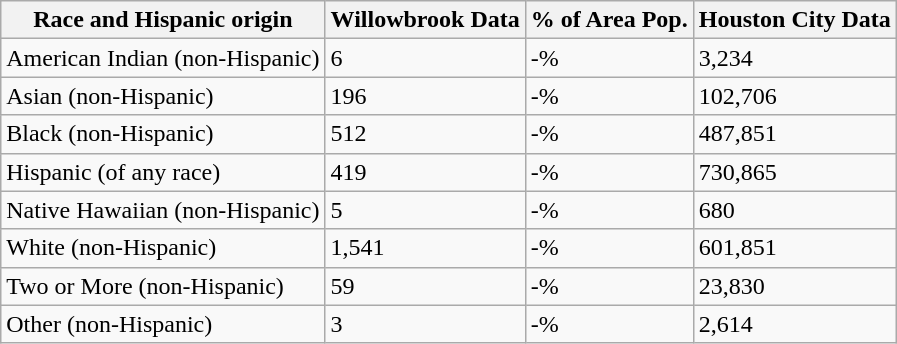<table class="wikitable">
<tr>
<th>Race and Hispanic origin</th>
<th>Willowbrook Data</th>
<th>% of Area Pop.</th>
<th>Houston City Data</th>
</tr>
<tr>
<td>American Indian (non-Hispanic)</td>
<td>6</td>
<td>-%</td>
<td>3,234</td>
</tr>
<tr>
<td>Asian (non-Hispanic)</td>
<td>196</td>
<td>-%</td>
<td>102,706</td>
</tr>
<tr>
<td>Black (non-Hispanic)</td>
<td>512</td>
<td>-%</td>
<td>487,851</td>
</tr>
<tr>
<td>Hispanic (of any race)</td>
<td>419</td>
<td>-%</td>
<td>730,865</td>
</tr>
<tr>
<td>Native Hawaiian (non-Hispanic)</td>
<td>5</td>
<td>-%</td>
<td>680</td>
</tr>
<tr>
<td>White (non-Hispanic)</td>
<td>1,541</td>
<td>-%</td>
<td>601,851</td>
</tr>
<tr>
<td>Two or More (non-Hispanic)</td>
<td>59</td>
<td>-%</td>
<td>23,830</td>
</tr>
<tr>
<td>Other (non-Hispanic)</td>
<td>3</td>
<td>-%</td>
<td>2,614</td>
</tr>
</table>
